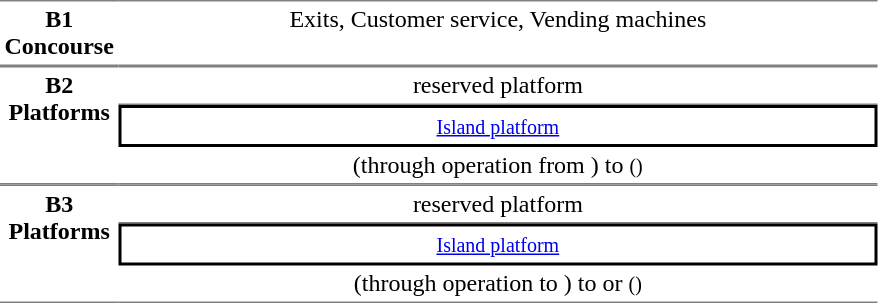<table table border=0 cellspacing=0 cellpadding=3>
<tr>
<td style="border-bottom:solid 1px gray; border-top:solid 1px gray;text-align:center" valign=top><strong>B1<br>Concourse</strong></td>
<td style="border-bottom:solid 1px gray; border-top:solid 1px gray;text-align:center;" valign=top width=500>Exits, Customer service, Vending machines</td>
</tr>
<tr>
<td style="border-bottom:solid 1px gray; border-top:solid 1px gray;text-align:center" rowspan="3" valign=top><strong>B2<br>Platforms</strong></td>
<td style="border-bottom:solid 1px gray; border-top:solid 1px gray;text-align:center;"> reserved platform</td>
</tr>
<tr>
<td style="border-right:solid 2px black;border-left:solid 2px black;border-top:solid 2px black;border-bottom:solid 2px black;text-align:center;" colspan=2><small><a href='#'>Island platform</a></small></td>
</tr>
<tr>
<td style="border-bottom:solid 1px gray;text-align:center;">  (through operation from ) to  <small>()</small></td>
</tr>
<tr>
<td style="border-bottom:solid 1px gray; border-top:solid 1px gray;text-align:center" rowspan="3" valign=top><strong>B3<br>Platforms</strong></td>
<td style="border-bottom:solid 1px gray; border-top:solid 1px gray;text-align:center;"> reserved platform</td>
</tr>
<tr>
<td style="border-right:solid 2px black;border-left:solid 2px black;border-top:solid 2px black;border-bottom:solid 2px black;text-align:center;" colspan=2><small><a href='#'>Island platform</a></small></td>
</tr>
<tr>
<td style="border-bottom:solid 1px gray;text-align:center;"> (through operation to ) to  or  <small>()</small> </td>
</tr>
</table>
